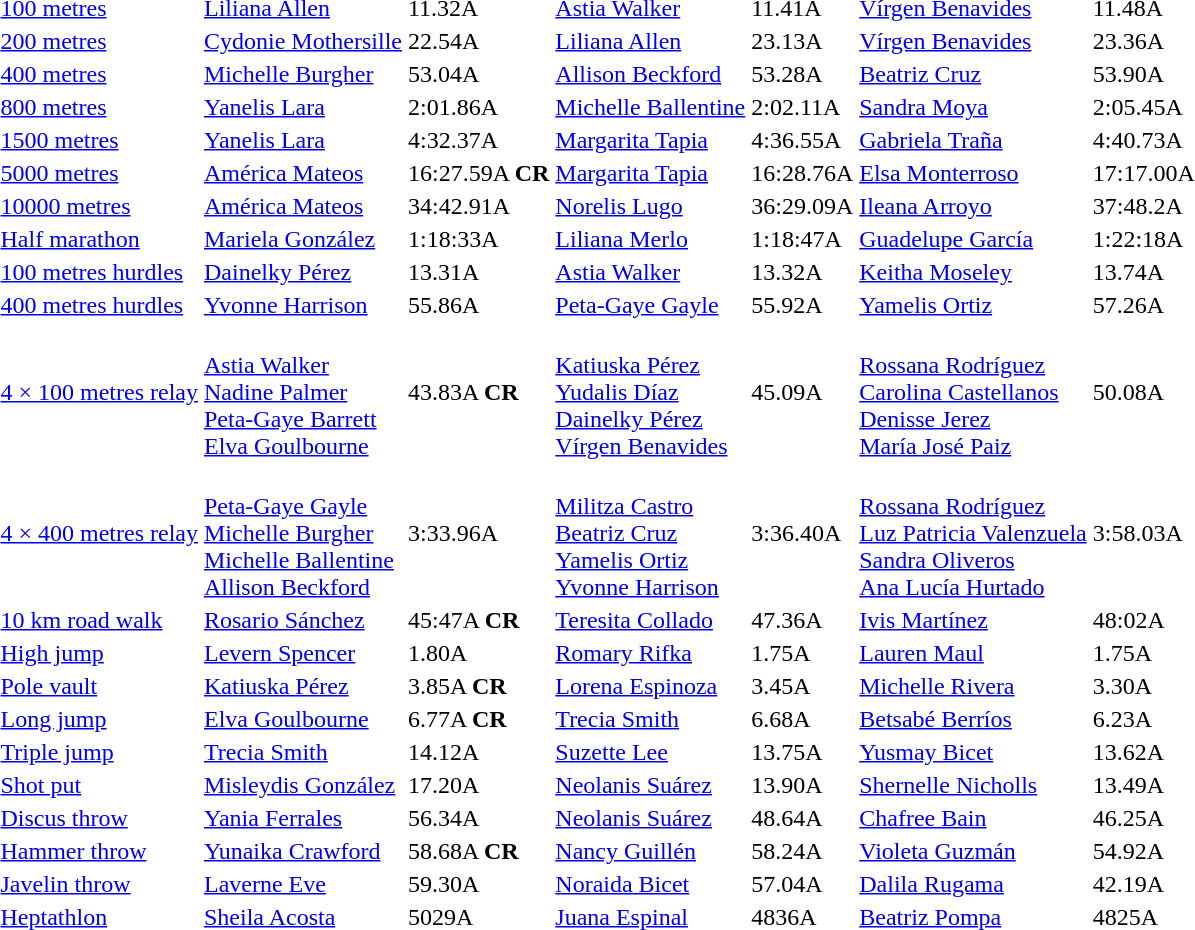<table>
<tr>
<td><a href='#'>100 metres</a></td>
<td><a href='#'>Liliana Allen</a><br> </td>
<td>11.32A</td>
<td><a href='#'>Astia Walker</a><br> </td>
<td>11.41A</td>
<td><a href='#'>Vírgen Benavides</a><br> </td>
<td>11.48A</td>
</tr>
<tr>
<td><a href='#'>200 metres</a></td>
<td><a href='#'>Cydonie Mothersille</a><br> </td>
<td>22.54A</td>
<td><a href='#'>Liliana Allen</a><br> </td>
<td>23.13A</td>
<td><a href='#'>Vírgen Benavides</a><br> </td>
<td>23.36A</td>
</tr>
<tr>
<td><a href='#'>400 metres</a></td>
<td><a href='#'>Michelle Burgher</a><br> </td>
<td>53.04A</td>
<td><a href='#'>Allison Beckford</a><br> </td>
<td>53.28A</td>
<td><a href='#'>Beatriz Cruz</a><br> </td>
<td>53.90A</td>
</tr>
<tr>
<td><a href='#'>800 metres</a></td>
<td><a href='#'>Yanelis Lara</a><br> </td>
<td>2:01.86A</td>
<td><a href='#'>Michelle Ballentine</a><br> </td>
<td>2:02.11A</td>
<td><a href='#'>Sandra Moya</a><br> </td>
<td>2:05.45A</td>
</tr>
<tr>
<td><a href='#'>1500 metres</a></td>
<td><a href='#'>Yanelis Lara</a><br> </td>
<td>4:32.37A</td>
<td><a href='#'>Margarita Tapia</a><br> </td>
<td>4:36.55A</td>
<td><a href='#'>Gabriela Traña</a><br> </td>
<td>4:40.73A</td>
</tr>
<tr>
<td><a href='#'>5000 metres</a></td>
<td><a href='#'>América Mateos</a><br> </td>
<td>16:27.59A <strong>CR</strong></td>
<td><a href='#'>Margarita Tapia</a><br> </td>
<td>16:28.76A</td>
<td><a href='#'>Elsa Monterroso</a><br> </td>
<td>17:17.00A</td>
</tr>
<tr>
<td><a href='#'>10000 metres</a></td>
<td><a href='#'>América Mateos</a><br> </td>
<td>34:42.91A</td>
<td><a href='#'>Norelis Lugo</a><br> </td>
<td>36:29.09A</td>
<td><a href='#'>Ileana Arroyo</a><br> </td>
<td>37:48.2A</td>
</tr>
<tr>
<td><a href='#'>Half marathon</a></td>
<td><a href='#'>Mariela González</a><br> </td>
<td>1:18:33A</td>
<td><a href='#'>Liliana Merlo</a><br> </td>
<td>1:18:47A</td>
<td><a href='#'>Guadelupe García</a><br> </td>
<td>1:22:18A</td>
</tr>
<tr>
<td><a href='#'>100 metres hurdles</a></td>
<td><a href='#'>Dainelky Pérez</a><br> </td>
<td>13.31A</td>
<td><a href='#'>Astia Walker</a><br> </td>
<td>13.32A</td>
<td><a href='#'>Keitha Moseley</a><br> </td>
<td>13.74A</td>
</tr>
<tr>
<td><a href='#'>400 metres hurdles</a></td>
<td><a href='#'>Yvonne Harrison</a><br> </td>
<td>55.86A</td>
<td><a href='#'>Peta-Gaye Gayle</a><br> </td>
<td>55.92A</td>
<td><a href='#'>Yamelis Ortiz</a><br> </td>
<td>57.26A</td>
</tr>
<tr>
<td><a href='#'>4 × 100 metres relay</a></td>
<td><br><a href='#'>Astia Walker</a><br><a href='#'>Nadine Palmer</a><br><a href='#'>Peta-Gaye Barrett</a><br><a href='#'>Elva Goulbourne</a></td>
<td>43.83A <strong>CR</strong></td>
<td><br><a href='#'>Katiuska Pérez</a><br><a href='#'>Yudalis Díaz</a><br><a href='#'>Dainelky Pérez</a><br><a href='#'>Vírgen Benavides</a></td>
<td>45.09A</td>
<td><br><a href='#'>Rossana Rodríguez</a><br><a href='#'>Carolina Castellanos</a><br><a href='#'>Denisse Jerez</a><br><a href='#'>María José Paiz</a></td>
<td>50.08A</td>
</tr>
<tr>
<td><a href='#'>4 × 400 metres relay</a></td>
<td><br><a href='#'>Peta-Gaye Gayle</a><br><a href='#'>Michelle Burgher</a><br><a href='#'>Michelle Ballentine</a><br><a href='#'>Allison Beckford</a></td>
<td>3:33.96A</td>
<td><br><a href='#'>Militza Castro</a><br><a href='#'>Beatriz Cruz</a><br><a href='#'>Yamelis Ortiz</a><br><a href='#'>Yvonne Harrison</a></td>
<td>3:36.40A</td>
<td><br><a href='#'>Rossana Rodríguez</a><br><a href='#'>Luz Patricia Valenzuela</a><br><a href='#'>Sandra Oliveros</a><br><a href='#'>Ana Lucía Hurtado</a></td>
<td>3:58.03A</td>
</tr>
<tr>
<td><a href='#'>10 km road walk</a></td>
<td><a href='#'>Rosario Sánchez</a><br> </td>
<td>45:47A <strong>CR</strong></td>
<td><a href='#'>Teresita Collado</a><br> </td>
<td>47.36A</td>
<td><a href='#'>Ivis Martínez</a><br> </td>
<td>48:02A</td>
</tr>
<tr>
<td><a href='#'>High jump</a></td>
<td><a href='#'>Levern Spencer</a><br> </td>
<td>1.80A</td>
<td><a href='#'>Romary Rifka</a><br> </td>
<td>1.75A</td>
<td><a href='#'>Lauren Maul</a><br> </td>
<td>1.75A</td>
</tr>
<tr>
<td><a href='#'>Pole vault</a></td>
<td><a href='#'>Katiuska Pérez</a><br> </td>
<td>3.85A <strong>CR</strong></td>
<td><a href='#'>Lorena Espinoza</a><br> </td>
<td>3.45A</td>
<td><a href='#'>Michelle Rivera</a><br> </td>
<td>3.30A</td>
</tr>
<tr>
<td><a href='#'>Long jump</a></td>
<td><a href='#'>Elva Goulbourne</a><br> </td>
<td>6.77A <strong>CR</strong></td>
<td><a href='#'>Trecia Smith</a><br> </td>
<td>6.68A</td>
<td><a href='#'>Betsabé Berríos</a><br> </td>
<td>6.23A</td>
</tr>
<tr>
<td><a href='#'>Triple jump</a></td>
<td><a href='#'>Trecia Smith</a><br> </td>
<td>14.12A</td>
<td><a href='#'>Suzette Lee</a><br> </td>
<td>13.75A</td>
<td><a href='#'>Yusmay Bicet</a><br> </td>
<td>13.62A</td>
</tr>
<tr>
<td><a href='#'>Shot put</a></td>
<td><a href='#'>Misleydis González</a><br> </td>
<td>17.20A</td>
<td><a href='#'>Neolanis Suárez</a><br> </td>
<td>13.90A</td>
<td><a href='#'>Shernelle Nicholls</a><br> </td>
<td>13.49A</td>
</tr>
<tr>
<td><a href='#'>Discus throw</a></td>
<td><a href='#'>Yania Ferrales</a><br> </td>
<td>56.34A</td>
<td><a href='#'>Neolanis Suárez</a><br> </td>
<td>48.64A</td>
<td><a href='#'>Chafree Bain</a><br> </td>
<td>46.25A</td>
</tr>
<tr>
<td><a href='#'>Hammer throw</a></td>
<td><a href='#'>Yunaika Crawford</a><br> </td>
<td>58.68A <strong>CR</strong></td>
<td><a href='#'>Nancy Guillén</a><br> </td>
<td>58.24A</td>
<td><a href='#'>Violeta Guzmán</a><br> </td>
<td>54.92A</td>
</tr>
<tr>
<td><a href='#'>Javelin throw</a></td>
<td><a href='#'>Laverne Eve</a><br> </td>
<td>59.30A</td>
<td><a href='#'>Noraida Bicet</a><br> </td>
<td>57.04A</td>
<td><a href='#'>Dalila Rugama</a><br> </td>
<td>42.19A</td>
</tr>
<tr>
<td><a href='#'>Heptathlon</a></td>
<td><a href='#'>Sheila Acosta</a><br> </td>
<td>5029A</td>
<td><a href='#'>Juana Espinal</a><br> </td>
<td>4836A</td>
<td><a href='#'>Beatriz Pompa</a><br> </td>
<td>4825A</td>
</tr>
</table>
